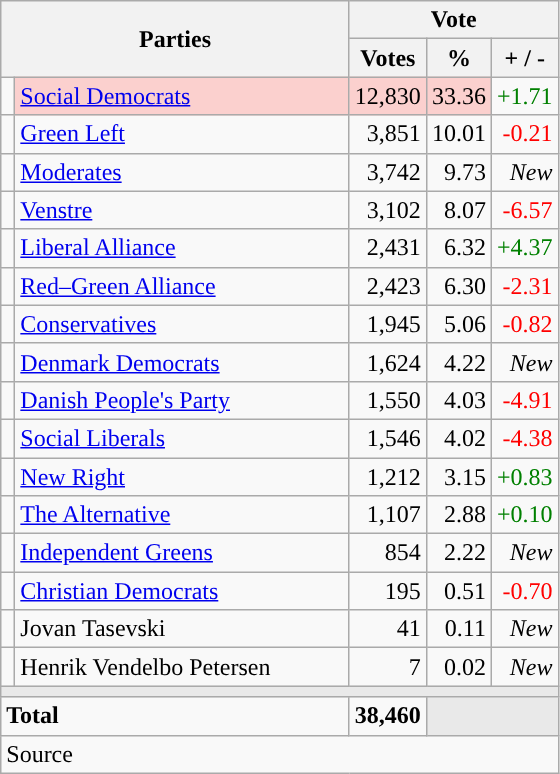<table class="wikitable" style="text-align:right;">
<tr>
<th style="text-align:centre;" rowspan="2" colspan="2" width="225">Parties</th>
<th colspan="3">Vote</th>
</tr>
<tr>
<th width="15">Votes</th>
<th width="15">%</th>
<th width="15">+ / -</th>
</tr>
<tr>
<td width="2" style="color:inherit;background:"></td>
<td bgcolor=#fbd0ce  align="left"><a href='#'>Social Democrats</a></td>
<td bgcolor=#fbd0ce>12,830</td>
<td bgcolor=#fbd0ce>33.36</td>
<td style=color:green;>+1.71</td>
</tr>
<tr>
<td width="2" style="color:inherit;background:"></td>
<td align="left"><a href='#'>Green Left</a></td>
<td>3,851</td>
<td>10.01</td>
<td style=color:red;>-0.21</td>
</tr>
<tr>
<td width="2" style="color:inherit;background:"></td>
<td align="left"><a href='#'>Moderates</a></td>
<td>3,742</td>
<td>9.73</td>
<td><em>New</em></td>
</tr>
<tr>
<td width="2" style="color:inherit;background:"></td>
<td align="left"><a href='#'>Venstre</a></td>
<td>3,102</td>
<td>8.07</td>
<td style=color:red;>-6.57</td>
</tr>
<tr>
<td width="2" style="color:inherit;background:"></td>
<td align="left"><a href='#'>Liberal Alliance</a></td>
<td>2,431</td>
<td>6.32</td>
<td style=color:green;>+4.37</td>
</tr>
<tr>
<td width="2" style="color:inherit;background:"></td>
<td align="left"><a href='#'>Red–Green Alliance</a></td>
<td>2,423</td>
<td>6.30</td>
<td style=color:red;>-2.31</td>
</tr>
<tr>
<td width="2" style="color:inherit;background:"></td>
<td align="left"><a href='#'>Conservatives</a></td>
<td>1,945</td>
<td>5.06</td>
<td style=color:red;>-0.82</td>
</tr>
<tr>
<td width="2" style="color:inherit;background:"></td>
<td align="left"><a href='#'>Denmark Democrats</a></td>
<td>1,624</td>
<td>4.22</td>
<td><em>New</em></td>
</tr>
<tr>
<td width="2" style="color:inherit;background:"></td>
<td align="left"><a href='#'>Danish People's Party</a></td>
<td>1,550</td>
<td>4.03</td>
<td style=color:red;>-4.91</td>
</tr>
<tr>
<td width="2" style="color:inherit;background:"></td>
<td align="left"><a href='#'>Social Liberals</a></td>
<td>1,546</td>
<td>4.02</td>
<td style=color:red;>-4.38</td>
</tr>
<tr>
<td width="2" style="color:inherit;background:"></td>
<td align="left"><a href='#'>New Right</a></td>
<td>1,212</td>
<td>3.15</td>
<td style=color:green;>+0.83</td>
</tr>
<tr>
<td width="2" style="color:inherit;background:"></td>
<td align="left"><a href='#'>The Alternative</a></td>
<td>1,107</td>
<td>2.88</td>
<td style=color:green;>+0.10</td>
</tr>
<tr>
<td width="2" style="color:inherit;background:"></td>
<td align="left"><a href='#'>Independent Greens</a></td>
<td>854</td>
<td>2.22</td>
<td><em>New</em></td>
</tr>
<tr>
<td width="2" style="color:inherit;background:"></td>
<td align="left"><a href='#'>Christian Democrats</a></td>
<td>195</td>
<td>0.51</td>
<td style=color:red;>-0.70</td>
</tr>
<tr>
<td width="2" style="color:inherit;background:"></td>
<td align="left">Jovan Tasevski</td>
<td>41</td>
<td>0.11</td>
<td><em>New</em></td>
</tr>
<tr>
<td width="2" style="color:inherit;background:"></td>
<td align="left">Henrik Vendelbo Petersen</td>
<td>7</td>
<td>0.02</td>
<td><em>New</em></td>
</tr>
<tr>
<td colspan="7" bgcolor="#E9E9E9"></td>
</tr>
<tr>
<td align="left" colspan="2"><strong>Total</strong></td>
<td><strong>38,460</strong></td>
<td bgcolor="#E9E9E9" colspan="2"></td>
</tr>
<tr>
<td align="left" colspan="6">Source</td>
</tr>
</table>
